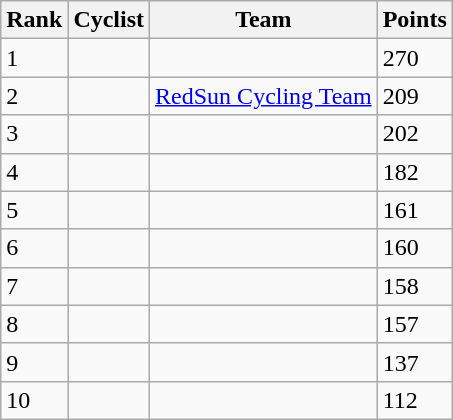<table class="wikitable">
<tr>
<th>Rank</th>
<th>Cyclist</th>
<th>Team</th>
<th>Points</th>
</tr>
<tr>
<td>1</td>
<td></td>
<td></td>
<td>270</td>
</tr>
<tr>
<td>2</td>
<td></td>
<td><a href='#'>RedSun Cycling Team</a></td>
<td>209</td>
</tr>
<tr>
<td>3</td>
<td></td>
<td></td>
<td>202</td>
</tr>
<tr>
<td>4</td>
<td></td>
<td></td>
<td>182</td>
</tr>
<tr>
<td>5</td>
<td></td>
<td></td>
<td>161</td>
</tr>
<tr>
<td>6</td>
<td></td>
<td></td>
<td>160</td>
</tr>
<tr>
<td>7</td>
<td></td>
<td></td>
<td>158</td>
</tr>
<tr>
<td>8</td>
<td></td>
<td></td>
<td>157</td>
</tr>
<tr>
<td>9</td>
<td></td>
<td></td>
<td>137</td>
</tr>
<tr>
<td>10</td>
<td></td>
<td></td>
<td>112</td>
</tr>
</table>
